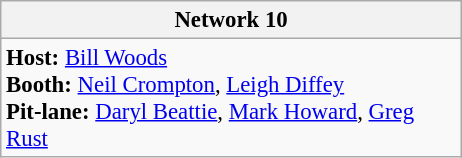<table class="wikitable" style="font-size: 95%;">
<tr>
<th width=300px>Network 10</th>
</tr>
<tr>
<td><strong>Host:</strong> <a href='#'>Bill Woods</a><br><strong>Booth:</strong> <a href='#'>Neil Crompton</a>, <a href='#'>Leigh Diffey</a><br><strong>Pit-lane:</strong> <a href='#'>Daryl Beattie</a>, <a href='#'>Mark Howard</a>, <a href='#'>Greg Rust</a></td>
</tr>
</table>
